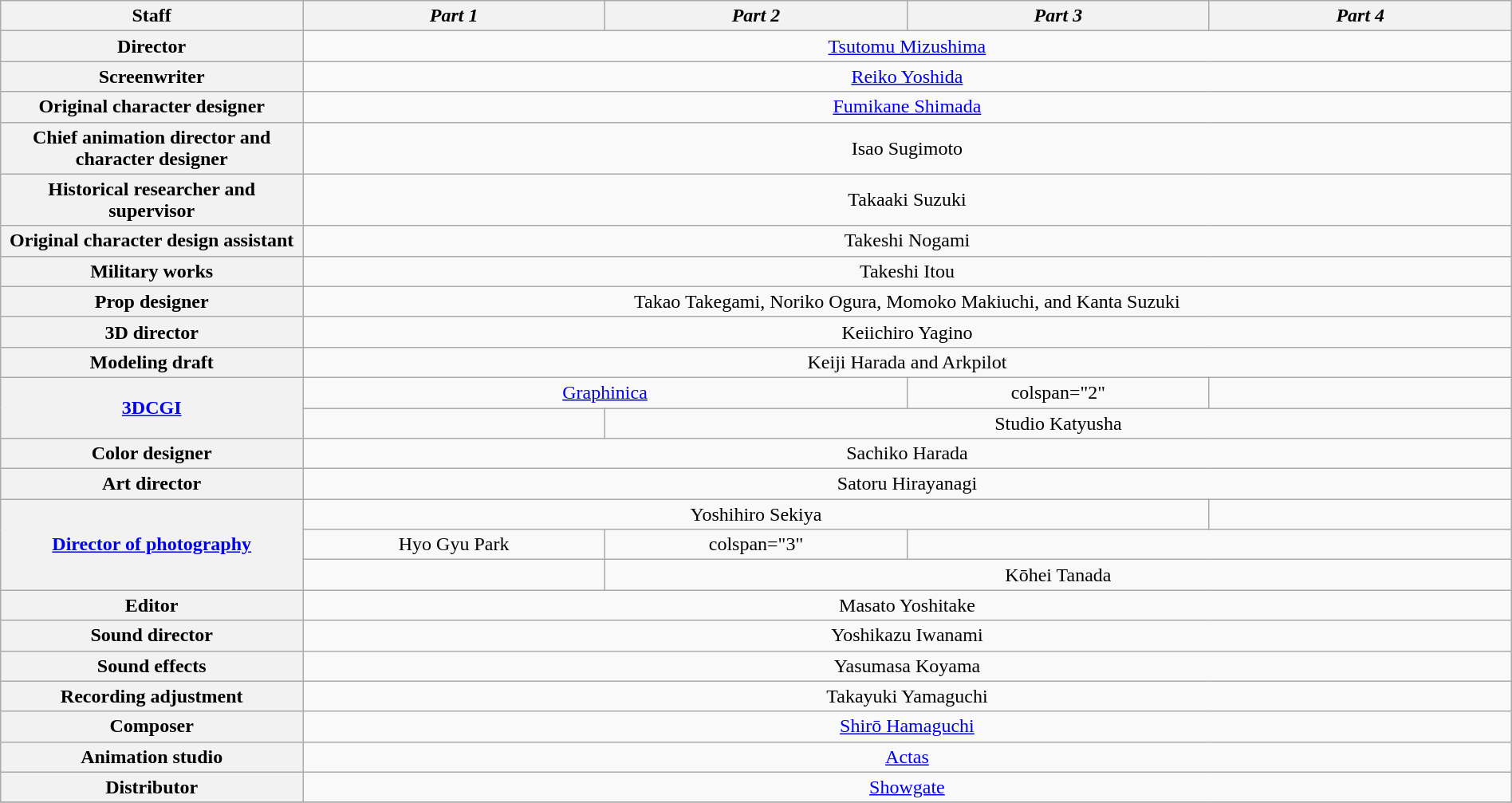<table class="wikitable" style="text-align:center; width:100%;">
<tr>
<th style="width:20%;">Staff</th>
<th style="width:20%;"><em>Part 1</em></th>
<th style="width:20%;"><em>Part 2</em></th>
<th style="width:20%;"><em>Part 3</em></th>
<th style="width:20%;"><em>Part 4</em></th>
</tr>
<tr>
<th>Director</th>
<td colspan="4"><a href='#'>Tsutomu Mizushima</a></td>
</tr>
<tr>
<th>Screenwriter</th>
<td colspan="4"><a href='#'>Reiko Yoshida</a></td>
</tr>
<tr>
<th>Original character designer</th>
<td colspan="4"><a href='#'>Fumikane Shimada</a></td>
</tr>
<tr>
<th>Chief animation director and character designer</th>
<td colspan="4">Isao Sugimoto</td>
</tr>
<tr>
<th>Historical researcher and supervisor</th>
<td colspan="4">Takaaki Suzuki</td>
</tr>
<tr>
<th>Original character design assistant</th>
<td colspan="4">Takeshi Nogami</td>
</tr>
<tr>
<th>Military works</th>
<td colspan="4">Takeshi Itou</td>
</tr>
<tr>
<th>Prop designer</th>
<td colspan="4">Takao Takegami, Noriko Ogura, Momoko Makiuchi, and Kanta Suzuki</td>
</tr>
<tr>
<th>3D director</th>
<td colspan="4">Keiichiro Yagino</td>
</tr>
<tr>
<th>Modeling draft</th>
<td colspan="4">Keiji Harada and Arkpilot</td>
</tr>
<tr>
<th rowspan="2"><a href='#'>3DCGI</a></th>
<td colspan="2"><a href='#'>Graphinica</a></td>
<td>colspan="2" </td>
</tr>
<tr>
<td></td>
<td colspan="3">Studio Katyusha</td>
</tr>
<tr>
<th>Color designer</th>
<td colspan="4">Sachiko Harada</td>
</tr>
<tr>
<th>Art director</th>
<td colspan="4">Satoru Hirayanagi</td>
</tr>
<tr>
<th rowspan="3"><a href='#'>Director of photography</a></th>
<td colspan="3">Yoshihiro Sekiya</td>
<td></td>
</tr>
<tr>
<td>Hyo Gyu Park</td>
<td>colspan="3" </td>
</tr>
<tr>
<td></td>
<td colspan="3">Kōhei Tanada</td>
</tr>
<tr>
<th>Editor</th>
<td colspan="4">Masato Yoshitake</td>
</tr>
<tr>
<th>Sound director</th>
<td colspan="4">Yoshikazu Iwanami</td>
</tr>
<tr>
<th>Sound effects</th>
<td colspan="4">Yasumasa Koyama</td>
</tr>
<tr>
<th>Recording adjustment</th>
<td colspan="4">Takayuki Yamaguchi</td>
</tr>
<tr>
<th>Composer</th>
<td colspan="4"><a href='#'>Shirō Hamaguchi</a></td>
</tr>
<tr>
<th>Animation studio</th>
<td colspan="4"><a href='#'>Actas</a></td>
</tr>
<tr>
<th>Distributor</th>
<td colspan="4"><a href='#'>Showgate</a></td>
</tr>
<tr>
</tr>
</table>
